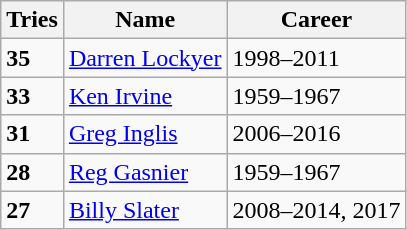<table class="wikitable">
<tr>
<th>Tries</th>
<th>Name</th>
<th>Career</th>
</tr>
<tr>
<td><strong>35</strong></td>
<td><a href='#'>Darren Lockyer</a></td>
<td>1998–2011</td>
</tr>
<tr>
<td><strong>33</strong></td>
<td><a href='#'>Ken Irvine</a></td>
<td>1959–1967</td>
</tr>
<tr>
<td><strong>31</strong></td>
<td><a href='#'>Greg Inglis</a></td>
<td>2006–2016</td>
</tr>
<tr>
<td><strong>28</strong></td>
<td><a href='#'>Reg Gasnier</a></td>
<td>1959–1967</td>
</tr>
<tr>
<td><strong>27</strong></td>
<td><a href='#'>Billy Slater</a></td>
<td>2008–2014, 2017</td>
</tr>
</table>
